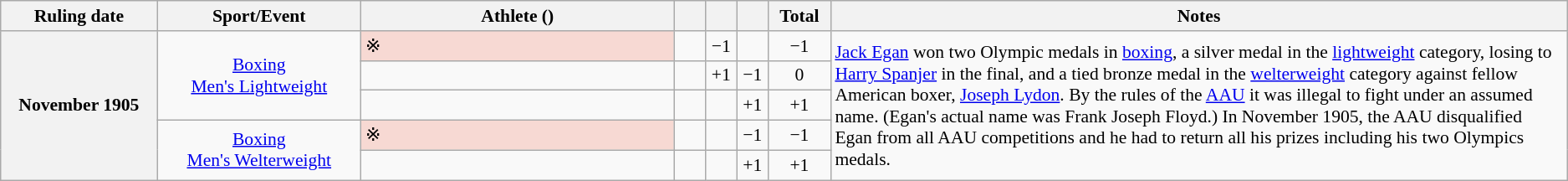<table class="wikitable plainrowheaders" style="text-align:center; font-size:90%;">
<tr>
<th scope="col" align="center" style="width:10%">Ruling date</th>
<th scope="col" align="center" style="width:13%">Sport/Event</th>
<th scope="col" align="center" style="width:20%">Athlete ()</th>
<th scope="col" align="center" style="width:2%"></th>
<th scope="col" align="center" style="width:2%"></th>
<th scope="col" align="center" style="width:2%"></th>
<th scope="col" align="center" style="width:4%">Total</th>
<th scope="col" align="center" class="unsortable" style="width:50%">Notes</th>
</tr>
<tr>
<th scope="row" rowspan=5 style="text-align:center;">November 1905</th>
<td rowspan=3><a href='#'>Boxing</a><br><a href='#'>Men's Lightweight</a></td>
<td style="background-color: #F7D9D3;" align=left> ※</td>
<td></td>
<td>−1</td>
<td></td>
<td>−1</td>
<td rowspan=5 style="text-align:left;"><a href='#'>Jack Egan</a> won two Olympic medals in <a href='#'>boxing</a>, a silver medal in the <a href='#'>lightweight</a> category, losing to <a href='#'>Harry Spanjer</a> in the final, and a tied bronze medal in the <a href='#'>welterweight</a> category against fellow American boxer, <a href='#'>Joseph Lydon</a>. By the rules of the <a href='#'>AAU</a> it was illegal to fight under an assumed name. (Egan's actual name was Frank Joseph Floyd.) In November 1905, the AAU disqualified Egan from all AAU competitions and he had to return all his prizes including his two Olympics medals.</td>
</tr>
<tr>
<td align=left></td>
<td></td>
<td>+1</td>
<td>−1</td>
<td>0</td>
</tr>
<tr>
<td align=left></td>
<td></td>
<td></td>
<td>+1</td>
<td>+1</td>
</tr>
<tr>
<td rowspan=2><a href='#'>Boxing</a><br><a href='#'>Men's Welterweight</a></td>
<td style="background-color: #F7D9D3;" align=left> ※</td>
<td></td>
<td></td>
<td>−1</td>
<td>−1</td>
</tr>
<tr>
<td align=left></td>
<td></td>
<td></td>
<td>+1</td>
<td>+1</td>
</tr>
</table>
